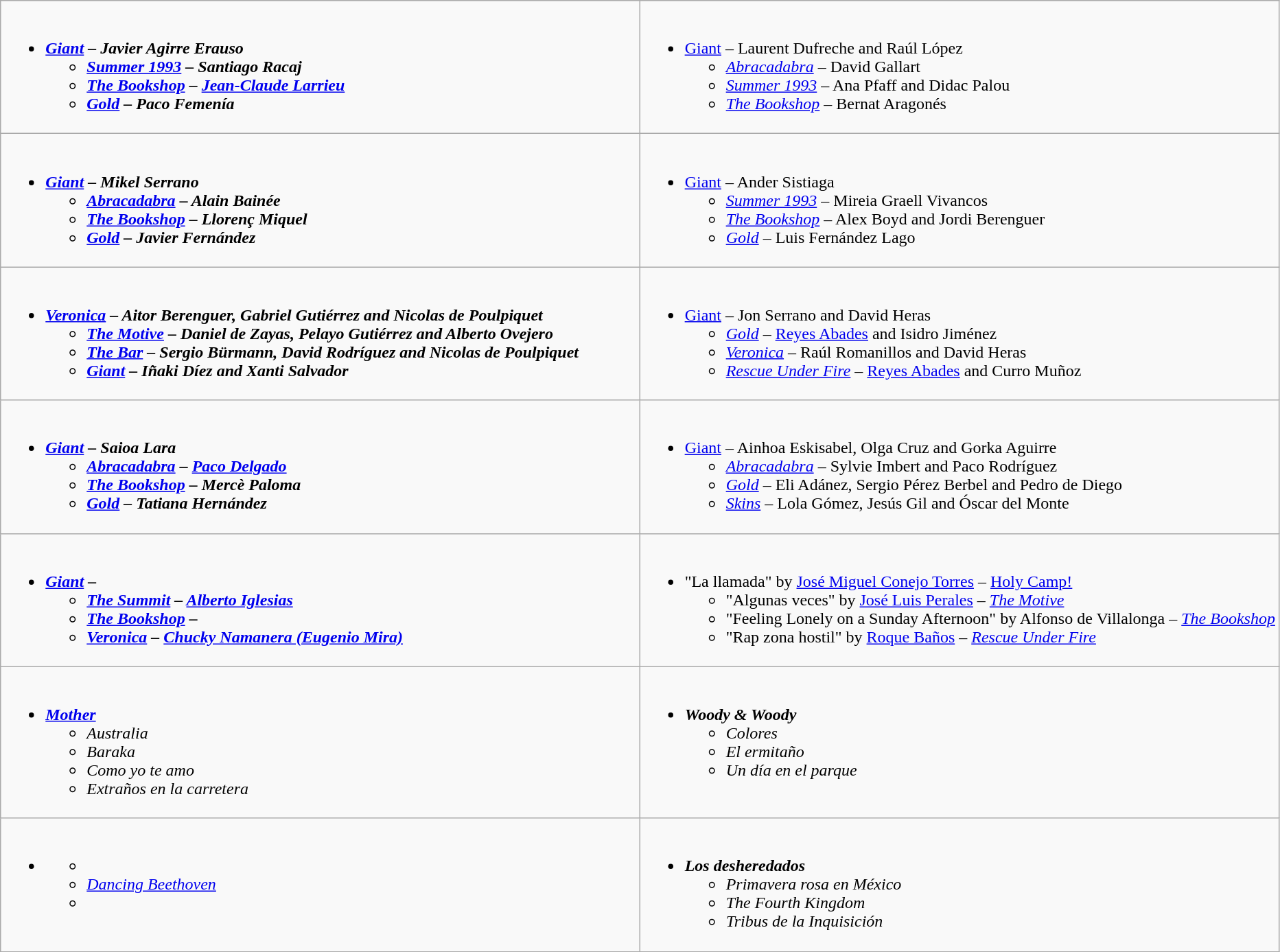<table class=wikitable style="width=100%">
<tr>
<td style="vertical-align:top;" width="50%"><br><ul><li><strong><em><a href='#'>Giant</a><em> – Javier Agirre Erauso<strong><ul><li></em><a href='#'>Summer 1993</a><em> – Santiago Racaj</li><li></em><a href='#'>The Bookshop</a><em> – <a href='#'>Jean-Claude Larrieu</a></li><li></em><a href='#'>Gold</a><em> – Paco Femenía</li></ul></li></ul></td>
<td style="vertical-align:top;" width="50%"><br><ul><li></em></strong><a href='#'>Giant</a></em> – Laurent Dufreche and Raúl López</strong><ul><li><em><a href='#'>Abracadabra</a></em> – David Gallart</li><li><em><a href='#'>Summer 1993</a></em> – Ana Pfaff and Didac Palou</li><li><em><a href='#'>The Bookshop</a></em> – Bernat Aragonés</li></ul></li></ul></td>
</tr>
<tr>
<td style="vertical-align:top;" width="50%"><br><ul><li><strong><em><a href='#'>Giant</a><em> – Mikel Serrano<strong><ul><li></em><a href='#'>Abracadabra</a><em> – Alain Bainée</li><li></em><a href='#'>The Bookshop</a><em> – Llorenç Miquel</li><li></em><a href='#'>Gold</a><em> – Javier Fernández</li></ul></li></ul></td>
<td style="vertical-align:top;" width="50%"><br><ul><li></em></strong><a href='#'>Giant</a></em> – Ander Sistiaga</strong><ul><li><em><a href='#'>Summer 1993</a></em> – Mireia Graell Vivancos</li><li><em><a href='#'>The Bookshop</a></em> – Alex Boyd and Jordi Berenguer</li><li><em><a href='#'>Gold</a></em> – Luis Fernández Lago</li></ul></li></ul></td>
</tr>
<tr>
<td style="vertical-align:top;" width="50%"><br><ul><li><strong><em><a href='#'>Veronica</a><em> – Aitor Berenguer, Gabriel Gutiérrez and Nicolas de Poulpiquet<strong><ul><li></em><a href='#'>The Motive</a><em> – Daniel de Zayas, Pelayo Gutiérrez and Alberto Ovejero</li><li></em><a href='#'>The Bar</a><em> – Sergio Bürmann, David Rodríguez and Nicolas de Poulpiquet</li><li></em><a href='#'>Giant</a><em> – Iñaki Díez and Xanti Salvador</li></ul></li></ul></td>
<td style="vertical-align:top;" width="50%"><br><ul><li></em></strong><a href='#'>Giant</a></em> – Jon Serrano and David Heras</strong><ul><li><em><a href='#'>Gold</a></em> – <a href='#'>Reyes Abades</a> and Isidro Jiménez</li><li><em><a href='#'>Veronica</a></em> – Raúl Romanillos and David Heras</li><li><em><a href='#'>Rescue Under Fire</a></em> – <a href='#'>Reyes Abades</a> and Curro Muñoz</li></ul></li></ul></td>
</tr>
<tr>
<td style="vertical-align:top;" width="50%"><br><ul><li><strong><em><a href='#'>Giant</a><em> – Saioa Lara<strong><ul><li></em><a href='#'>Abracadabra</a><em> – <a href='#'>Paco Delgado</a></li><li></em><a href='#'>The Bookshop</a><em> – Mercè Paloma</li><li></em><a href='#'>Gold</a><em> – Tatiana Hernández</li></ul></li></ul></td>
<td style="vertical-align:top;" width="50%"><br><ul><li></em></strong><a href='#'>Giant</a></em> – Ainhoa Eskisabel, Olga Cruz and Gorka Aguirre</strong><ul><li><em><a href='#'>Abracadabra</a></em> – Sylvie Imbert and Paco Rodríguez</li><li><em><a href='#'>Gold</a></em> – Eli Adánez, Sergio Pérez Berbel and Pedro de Diego</li><li><em><a href='#'>Skins</a></em> – Lola Gómez, Jesús Gil and Óscar del Monte</li></ul></li></ul></td>
</tr>
<tr>
<td style="vertical-align:top;" width="50%"><br><ul><li><strong><em><a href='#'>Giant</a><em> – <strong><ul><li></em><a href='#'>The Summit</a><em> – <a href='#'>Alberto Iglesias</a></li><li></em><a href='#'>The Bookshop</a><em> – </li><li></em><a href='#'>Veronica</a><em> – <a href='#'>Chucky Namanera (Eugenio Mira)</a></li></ul></li></ul></td>
<td style="vertical-align:top;" width="50%"><br><ul><li></strong>"La llamada" by <a href='#'>José Miguel Conejo Torres</a> – </em><a href='#'>Holy Camp!</a></em></strong><ul><li>"Algunas veces" by <a href='#'>José Luis Perales</a> – <em><a href='#'>The Motive</a></em></li><li>"Feeling Lonely on a Sunday Afternoon" by Alfonso de Villalonga – <em><a href='#'>The Bookshop</a></em></li><li>"Rap zona hostil" by <a href='#'>Roque Baños</a> – <em><a href='#'>Rescue Under Fire</a></em></li></ul></li></ul></td>
</tr>
<tr>
<td style="vertical-align:top;" width="50%"><br><ul><li><strong><em><a href='#'>Mother</a></em></strong><ul><li><em>Australia</em></li><li><em>Baraka</em></li><li><em>Como yo te amo</em></li><li><em>Extraños en la carretera</em></li></ul></li></ul></td>
<td style="vertical-align:top;" width="50%"><br><ul><li><strong><em>Woody & Woody</em></strong><ul><li><em>Colores</em></li><li><em>El ermitaño</em></li><li><em>Un día en el parque</em></li></ul></li></ul></td>
</tr>
<tr>
<td style="vertical-align:top;" width="50%"><br><ul><li><strong><em></em></strong><ul><li><em></em></li><li><em><a href='#'>Dancing Beethoven</a></em></li><li><em></em></li></ul></li></ul></td>
<td style="vertical-align:top;" width="50%"><br><ul><li><strong><em>Los desheredados</em></strong><ul><li><em>Primavera rosa en México</em></li><li><em>The Fourth Kingdom</em></li><li><em>Tribus de la Inquisición</em></li></ul></li></ul></td>
</tr>
</table>
